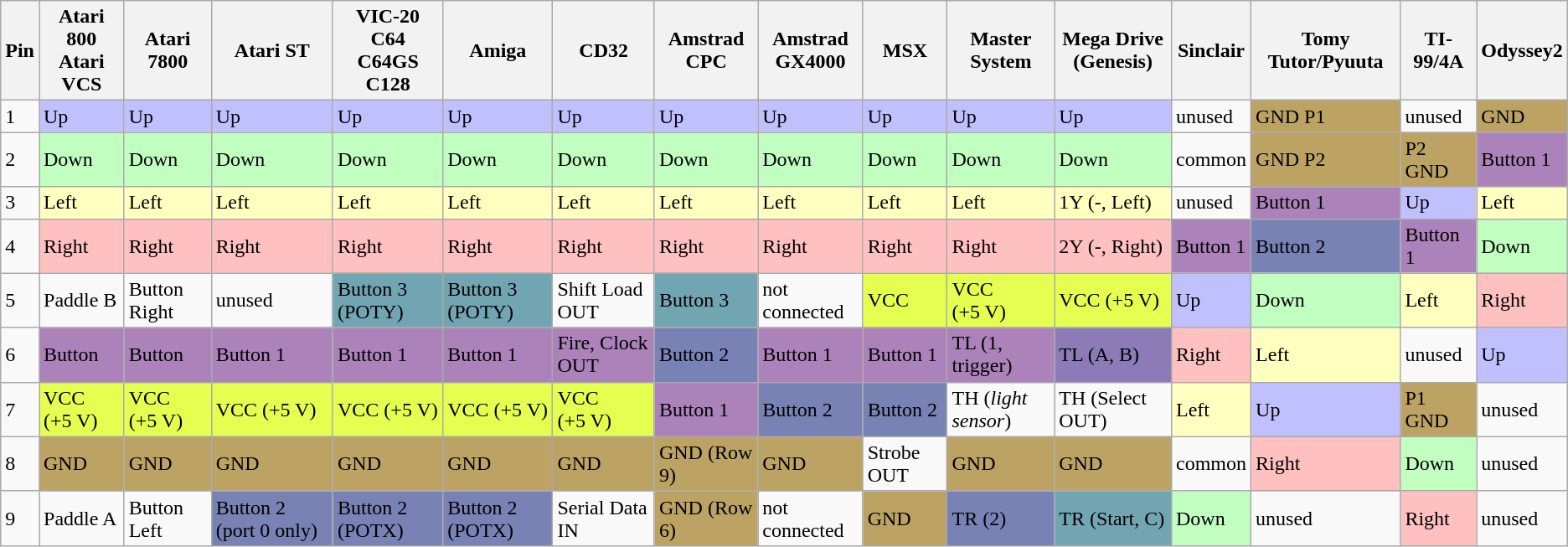<table class="wikitable">
<tr>
<th>Pin</th>
<th>Atari 800<br>Atari VCS </th>
<th>Atari 7800<br></th>
<th>Atari ST<br></th>
<th>VIC-20<br>C64<br>C64GS<br>C128<br></th>
<th>Amiga </th>
<th>CD32<br></th>
<th>Amstrad<br>CPC </th>
<th>Amstrad<br>GX4000</th>
<th>MSX </th>
<th>Master System<br></th>
<th>Mega Drive<br>(Genesis)<br></th>
<th>Sinclair<br></th>
<th>Tomy Tutor/Pyuuta<br></th>
<th>TI-99/4A<br></th>
<th>Odyssey2</th>
</tr>
<tr>
<td>1</td>
<td style="background-color: #c0c0ff">Up</td>
<td style="background-color: #c0c0ff">Up</td>
<td style="background-color: #c0c0ff">Up</td>
<td style="background-color: #c0c0ff">Up</td>
<td style="background-color: #c0c0ff">Up</td>
<td style="background-color: #c0c0ff">Up</td>
<td style="background-color: #c0c0ff">Up</td>
<td style="background-color: #c0c0ff">Up</td>
<td style="background-color: #c0c0ff">Up</td>
<td style="background-color: #c0c0ff">Up</td>
<td style="background-color: #c0c0ff">Up</td>
<td>unused</td>
<td style="background-color: #BCA364">GND P1</td>
<td>unused</td>
<td style="background-color: #BCA364">GND</td>
</tr>
<tr>
<td>2</td>
<td style="background-color: #c0ffc0">Down</td>
<td style="background-color: #c0ffc0">Down</td>
<td style="background-color: #c0ffc0">Down</td>
<td style="background-color: #c0ffc0">Down</td>
<td style="background-color: #c0ffc0">Down</td>
<td style="background-color: #c0ffc0">Down</td>
<td style="background-color: #c0ffc0">Down</td>
<td style="background-color: #c0ffc0">Down</td>
<td style="background-color: #c0ffc0">Down</td>
<td style="background-color: #c0ffc0">Down</td>
<td style="background-color: #c0ffc0">Down</td>
<td>common</td>
<td style="background-color: #BCA364">GND P2</td>
<td style="background-color: #BCA364">P2 GND</td>
<td style="background-color: #AB82BA">Button 1</td>
</tr>
<tr>
<td>3</td>
<td style="background-color: #ffffc0">Left</td>
<td style="background-color: #ffffc0">Left</td>
<td style="background-color: #ffffc0">Left</td>
<td style="background-color: #ffffc0">Left</td>
<td style="background-color: #ffffc0">Left</td>
<td style="background-color: #ffffc0">Left</td>
<td style="background-color: #ffffc0">Left</td>
<td style="background-color: #ffffc0">Left</td>
<td style="background-color: #ffffc0">Left</td>
<td style="background-color: #ffffc0">Left</td>
<td style="background-color: #ffffc0">1Y (-, Left)</td>
<td>unused</td>
<td style="background-color: #AB82BA">Button 1</td>
<td style="background-color: #c0c0ff">Up</td>
<td style="background-color: #ffffc0">Left</td>
</tr>
<tr>
<td>4</td>
<td style="background-color: #ffc0c0">Right</td>
<td style="background-color: #ffc0c0">Right</td>
<td style="background-color: #ffc0c0">Right</td>
<td style="background-color: #ffc0c0">Right</td>
<td style="background-color: #ffc0c0">Right</td>
<td style="background-color: #ffc0c0">Right</td>
<td style="background-color: #ffc0c0">Right</td>
<td style="background-color: #ffc0c0">Right</td>
<td style="background-color: #ffc0c0">Right</td>
<td style="background-color: #ffc0c0">Right</td>
<td style="background-color: #ffc0c0">2Y (-, Right)</td>
<td style="background-color: #AB82BA">Button 1</td>
<td style="background-color: #7982B5">Button 2</td>
<td style="background-color: #AB82BA">Button 1</td>
<td style="background-color: #c0ffc0">Down</td>
</tr>
<tr>
<td>5</td>
<td>Paddle B</td>
<td>Button Right</td>
<td>unused</td>
<td style="background-color: #72A5B2">Button 3 (POTY)</td>
<td style="background-color: #72A5B2">Button 3 (POTY)</td>
<td>Shift Load OUT</td>
<td style="background-color: #72A5B2">Button 3</td>
<td>not connected</td>
<td style="background-color: #E4FF4F">VCC</td>
<td style="background-color: #E4FF4F">VCC (+5 V)</td>
<td style="background-color: #E4FF4F">VCC (+5 V)</td>
<td style="background-color: #c0c0ff">Up</td>
<td style="background-color: #c0ffc0">Down</td>
<td style="background-color: #ffffc0">Left</td>
<td style="background-color: #ffc0c0">Right</td>
</tr>
<tr>
<td>6</td>
<td style="background-color: #AB82BA">Button</td>
<td style="background-color: #AB82BA">Button</td>
<td style="background-color: #AB82BA">Button 1</td>
<td style="background-color: #AB82BA">Button 1</td>
<td style="background-color: #AB82BA">Button 1</td>
<td style="background-color: #AB82BA">Fire, Clock OUT</td>
<td style="background-color: #7982B5">Button 2</td>
<td style="background-color: #AB82BA">Button 1</td>
<td style="background-color: #AB82BA">Button 1</td>
<td style="background-color: #AB82BA">TL (1, trigger)</td>
<td style="background-color: #8C7BB7">TL (A, B)</td>
<td style="background-color: #ffc0c0">Right</td>
<td style="background-color: #ffffc0">Left</td>
<td>unused</td>
<td style="background-color: #c0c0ff">Up</td>
</tr>
<tr>
<td>7</td>
<td style="background-color: #E4FF4F">VCC (+5 V)</td>
<td style="background-color: #E4FF4F">VCC (+5 V)</td>
<td style="background-color: #E4FF4F">VCC (+5 V)</td>
<td style="background-color: #E4FF4F">VCC (+5 V)</td>
<td style="background-color: #E4FF4F">VCC (+5 V)</td>
<td style="background-color: #E4FF4F">VCC (+5 V)</td>
<td style="background-color: #AB82BA">Button 1</td>
<td style="background-color: #7982B5">Button 2</td>
<td style="background-color: #7982B5">Button 2</td>
<td>TH (<em>light sensor</em>)</td>
<td>TH (Select OUT)</td>
<td style="background-color: #ffffc0">Left</td>
<td style="background-color: #c0c0ff">Up</td>
<td style="background-color: #BCA364">P1 GND</td>
<td>unused</td>
</tr>
<tr>
<td>8</td>
<td style="background-color: #BCA364">GND</td>
<td style="background-color: #BCA364">GND</td>
<td style="background-color: #BCA364">GND</td>
<td style="background-color: #BCA364">GND</td>
<td style="background-color: #BCA364">GND</td>
<td style="background-color: #BCA364">GND</td>
<td style="background-color: #BCA364">GND (Row 9) </td>
<td style="background-color: #BCA364">GND</td>
<td>Strobe OUT</td>
<td style="background-color: #BCA364">GND</td>
<td style="background-color: #BCA364">GND</td>
<td>common</td>
<td style="background-color: #ffc0c0">Right</td>
<td style="background-color: #c0ffc0">Down</td>
<td>unused</td>
</tr>
<tr>
<td>9</td>
<td>Paddle A</td>
<td>Button Left</td>
<td style="background-color: #7982B5">Button 2 (port 0 only)</td>
<td style="background-color: #7982B5">Button 2 (POTX)</td>
<td style="background-color: #7982B5">Button 2 (POTX)</td>
<td>Serial Data IN</td>
<td style="background-color: #BCA364">GND (Row 6) </td>
<td>not connected</td>
<td style="background-color: #BCA364">GND</td>
<td style="background-color: #7982B5">TR (2)</td>
<td style="background-color: #72A5B2">TR (Start, C)</td>
<td style="background-color: #c0ffc0">Down</td>
<td>unused</td>
<td style="background-color: #ffc0c0">Right</td>
<td>unused</td>
</tr>
</table>
